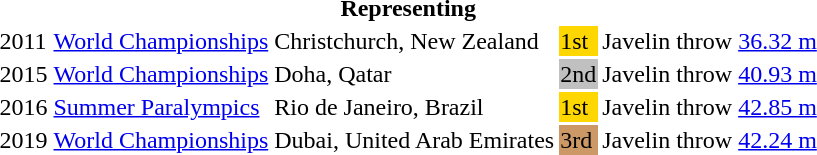<table>
<tr>
<th colspan="6">Representing </th>
</tr>
<tr>
<td>2011</td>
<td><a href='#'>World Championships</a></td>
<td>Christchurch, New Zealand</td>
<td bgcolor="gold">1st</td>
<td>Javelin throw</td>
<td><a href='#'>36.32 m</a></td>
</tr>
<tr>
<td>2015</td>
<td><a href='#'>World Championships</a></td>
<td>Doha, Qatar</td>
<td bgcolor="silver">2nd</td>
<td>Javelin throw</td>
<td><a href='#'>40.93 m</a></td>
</tr>
<tr>
<td>2016</td>
<td><a href='#'>Summer Paralympics</a></td>
<td>Rio de Janeiro, Brazil</td>
<td bgcolor="gold">1st</td>
<td>Javelin throw</td>
<td><a href='#'>42.85 m</a></td>
</tr>
<tr>
<td>2019</td>
<td><a href='#'>World Championships</a></td>
<td>Dubai, United Arab Emirates</td>
<td bgcolor="cc9966">3rd</td>
<td>Javelin throw</td>
<td><a href='#'>42.24 m</a></td>
</tr>
</table>
